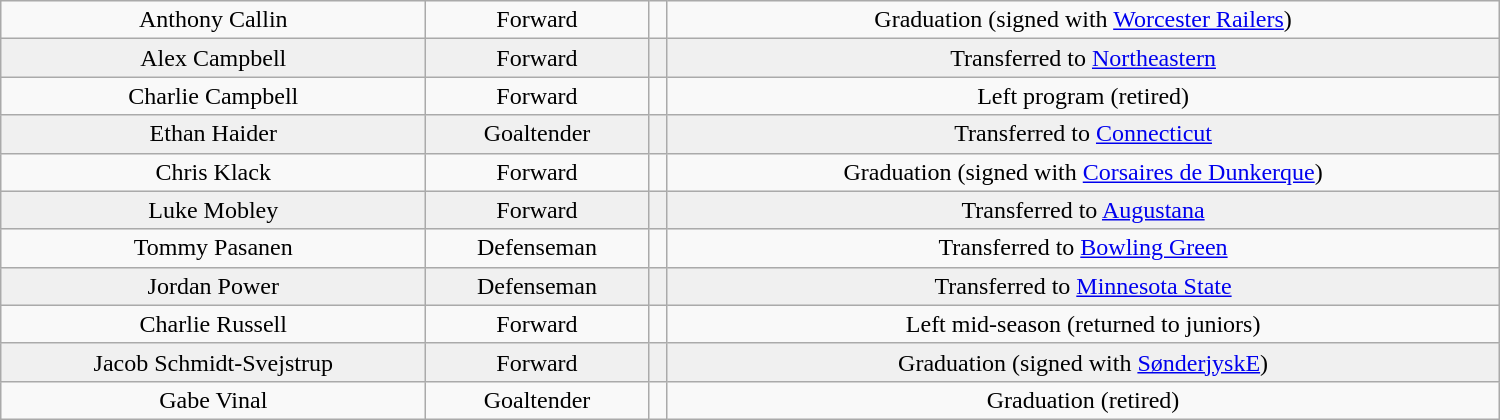<table class="wikitable" width=1000>
<tr align="center" bgcolor="">
<td>Anthony Callin</td>
<td>Forward</td>
<td></td>
<td>Graduation (signed with <a href='#'>Worcester Railers</a>)</td>
</tr>
<tr align="center" bgcolor="f0f0f0">
<td>Alex Campbell</td>
<td>Forward</td>
<td></td>
<td>Transferred to <a href='#'>Northeastern</a></td>
</tr>
<tr align="center" bgcolor="">
<td>Charlie Campbell</td>
<td>Forward</td>
<td></td>
<td>Left program (retired)</td>
</tr>
<tr align="center" bgcolor="f0f0f0">
<td>Ethan Haider</td>
<td>Goaltender</td>
<td></td>
<td>Transferred to <a href='#'>Connecticut</a></td>
</tr>
<tr align="center" bgcolor="">
<td>Chris Klack</td>
<td>Forward</td>
<td></td>
<td>Graduation (signed with <a href='#'>Corsaires de Dunkerque</a>)</td>
</tr>
<tr align="center" bgcolor="f0f0f0">
<td>Luke Mobley</td>
<td>Forward</td>
<td></td>
<td>Transferred to <a href='#'>Augustana</a></td>
</tr>
<tr align="center" bgcolor="">
<td>Tommy Pasanen</td>
<td>Defenseman</td>
<td></td>
<td>Transferred to <a href='#'>Bowling Green</a></td>
</tr>
<tr align="center" bgcolor="f0f0f0">
<td>Jordan Power</td>
<td>Defenseman</td>
<td></td>
<td>Transferred to <a href='#'>Minnesota State</a></td>
</tr>
<tr align="center" bgcolor="">
<td>Charlie Russell</td>
<td>Forward</td>
<td></td>
<td>Left mid-season (returned to juniors)</td>
</tr>
<tr align="center" bgcolor="f0f0f0">
<td>Jacob Schmidt-Svejstrup</td>
<td>Forward</td>
<td></td>
<td>Graduation (signed with <a href='#'>SønderjyskE</a>)</td>
</tr>
<tr align="center" bgcolor="">
<td>Gabe Vinal</td>
<td>Goaltender</td>
<td></td>
<td>Graduation (retired)</td>
</tr>
</table>
